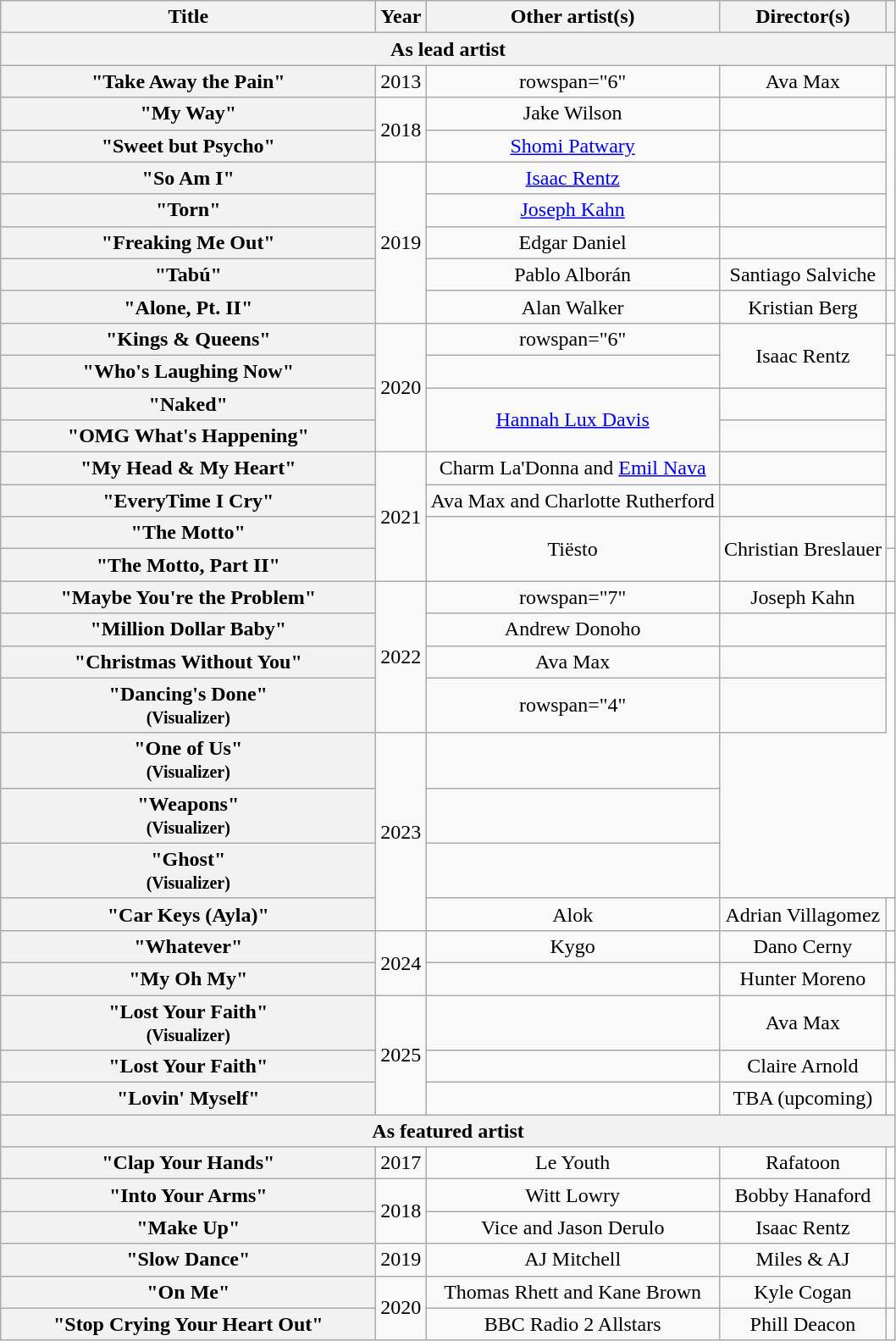<table class="wikitable plainrowheaders" style="text-align:center;">
<tr>
<th scope="col" style="width:18em;">Title</th>
<th scope="col" style="width:1em;">Year</th>
<th scope="col">Other artist(s)</th>
<th scope="col">Director(s)</th>
<th scope="col"></th>
</tr>
<tr>
<th scope="col" colspan="5">As lead artist</th>
</tr>
<tr>
<th scope="row">"Take Away the Pain"</th>
<td>2013</td>
<td>rowspan="6" </td>
<td>Ava Max</td>
<td></td>
</tr>
<tr>
<th scope="row">"My Way"</th>
<td rowspan="2">2018</td>
<td>Jake Wilson</td>
<td></td>
</tr>
<tr>
<th scope="row">"Sweet but Psycho"</th>
<td><a href='#'>Shomi Patwary</a></td>
<td></td>
</tr>
<tr>
<th scope="row">"So Am I"</th>
<td rowspan="5">2019</td>
<td><a href='#'>Isaac Rentz</a></td>
<td></td>
</tr>
<tr>
<th scope="row">"Torn"</th>
<td><a href='#'>Joseph Kahn</a></td>
<td></td>
</tr>
<tr>
<th scope="row">"Freaking Me Out"</th>
<td>Edgar Daniel</td>
<td></td>
</tr>
<tr>
<th scope="row">"Tabú"</th>
<td>Pablo Alborán</td>
<td>Santiago Salviche</td>
<td></td>
</tr>
<tr>
<th scope="row">"Alone, Pt. II"</th>
<td>Alan Walker</td>
<td>Kristian Berg</td>
<td></td>
</tr>
<tr>
<th scope="row">"Kings & Queens"</th>
<td rowspan="4">2020</td>
<td>rowspan="6" </td>
<td rowspan="2">Isaac Rentz</td>
<td></td>
</tr>
<tr>
<th scope="row">"Who's Laughing Now"</th>
<td></td>
</tr>
<tr>
<th scope="row">"Naked"</th>
<td rowspan="2"><a href='#'>Hannah Lux Davis</a></td>
<td></td>
</tr>
<tr>
<th scope="row">"OMG What's Happening"</th>
<td></td>
</tr>
<tr>
<th scope="row">"My Head & My Heart"</th>
<td rowspan="4">2021</td>
<td>Charm La'Donna and <a href='#'>Emil Nava</a></td>
<td></td>
</tr>
<tr>
<th scope="row">"EveryTime I Cry"</th>
<td>Ava Max and Charlotte Rutherford</td>
<td></td>
</tr>
<tr>
<th scope="row">"The Motto"</th>
<td rowspan="2">Tiësto</td>
<td rowspan="2">Christian Breslauer</td>
<td></td>
</tr>
<tr>
<th scope="row">"The Motto, Part II"</th>
<td></td>
</tr>
<tr>
<th scope="row">"Maybe You're the Problem"</th>
<td rowspan="4">2022</td>
<td>rowspan="7" </td>
<td>Joseph Kahn</td>
<td></td>
</tr>
<tr>
<th scope="row">"Million Dollar Baby"</th>
<td>Andrew Donoho</td>
<td></td>
</tr>
<tr>
<th scope="row">"Christmas Without You"</th>
<td>Ava Max</td>
<td></td>
</tr>
<tr>
<th scope="row">"Dancing's Done"<br><small>(Visualizer)</small></th>
<td>rowspan="4" </td>
<td></td>
</tr>
<tr>
<th scope="row">"One of Us"<br><small>(Visualizer)</small></th>
<td rowspan="4">2023</td>
<td></td>
</tr>
<tr>
<th scope="row">"Weapons"<br><small>(Visualizer)</small></th>
<td></td>
</tr>
<tr>
<th scope="row">"Ghost"<br><small>(Visualizer)</small></th>
<td></td>
</tr>
<tr>
<th scope="row">"Car Keys (Ayla)"</th>
<td>Alok</td>
<td>Adrian Villagomez</td>
<td></td>
</tr>
<tr>
<th scope="row">"Whatever"</th>
<td rowspan="2">2024</td>
<td>Kygo</td>
<td>Dano Cerny</td>
<td></td>
</tr>
<tr>
<th scope="row">"My Oh My"</th>
<td></td>
<td>Hunter Moreno</td>
<td></td>
</tr>
<tr>
<th scope="row">"Lost Your Faith"<br><small>(Visualizer)</small></th>
<td rowspan="3">2025</td>
<td></td>
<td>Ava Max</td>
<td></td>
</tr>
<tr>
<th scope="row">"Lost Your Faith"</th>
<td></td>
<td>Claire Arnold</td>
<td></td>
</tr>
<tr>
<th scope="row">"Lovin' Myself"</th>
<td></td>
<td>TBA (upcoming)</td>
</tr>
<tr>
<th scope="col" colspan="5">As featured artist</th>
</tr>
<tr>
<th scope="row">"Clap Your Hands"</th>
<td>2017</td>
<td>Le Youth</td>
<td>Rafatoon</td>
<td></td>
</tr>
<tr>
<th scope="row">"Into Your Arms"</th>
<td rowspan="2">2018</td>
<td>Witt Lowry</td>
<td>Bobby Hanaford</td>
<td></td>
</tr>
<tr>
<th scope="row">"Make Up"</th>
<td>Vice and Jason Derulo</td>
<td>Isaac Rentz</td>
<td></td>
</tr>
<tr>
<th scope="row">"Slow Dance"</th>
<td>2019</td>
<td>AJ Mitchell</td>
<td>Miles & AJ</td>
<td></td>
</tr>
<tr>
<th scope="row">"On Me"</th>
<td rowspan="2">2020</td>
<td>Thomas Rhett and Kane Brown</td>
<td>Kyle Cogan</td>
<td></td>
</tr>
<tr>
<th scope="row">"Stop Crying Your Heart Out"</th>
<td>BBC Radio 2 Allstars</td>
<td>Phill Deacon</td>
<td></td>
</tr>
</table>
